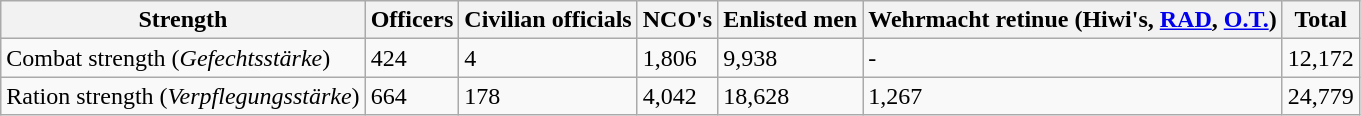<table class="wikitable">
<tr>
<th>Strength</th>
<th>Officers</th>
<th>Civilian officials</th>
<th>NCO's</th>
<th>Enlisted men</th>
<th>Wehrmacht retinue (Hiwi's, <a href='#'>RAD</a>, <a href='#'>O.T.</a>)</th>
<th>Total</th>
</tr>
<tr>
<td>Combat strength (<em>Gefechtsstärke</em>)</td>
<td>424</td>
<td>4</td>
<td>1,806</td>
<td>9,938</td>
<td>-</td>
<td>12,172</td>
</tr>
<tr>
<td>Ration strength (<em>Verpflegungsstärke</em>)</td>
<td>664</td>
<td>178</td>
<td>4,042</td>
<td>18,628</td>
<td>1,267</td>
<td>24,779</td>
</tr>
</table>
